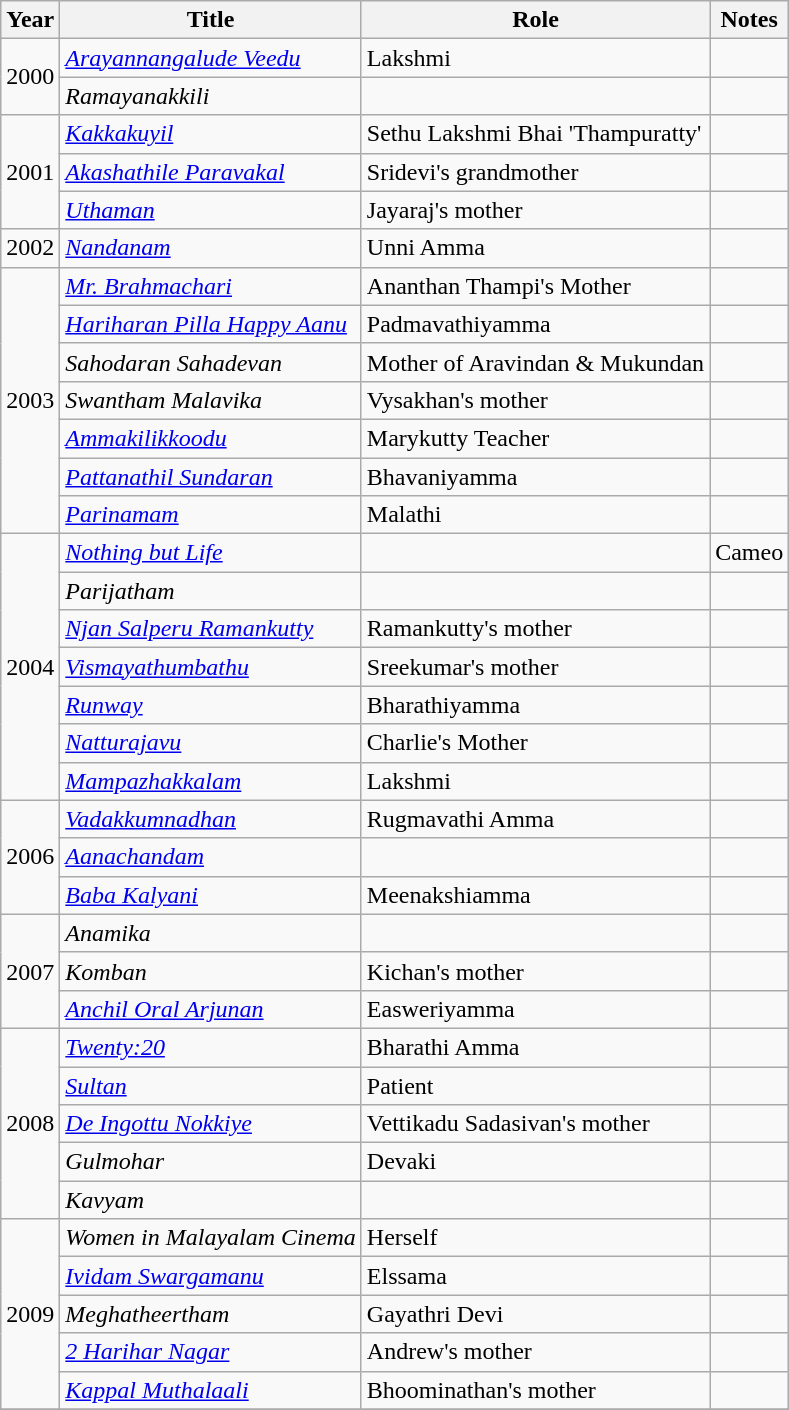<table class="wikitable sortable">
<tr>
<th>Year</th>
<th>Title</th>
<th>Role</th>
<th class="unsortable">Notes</th>
</tr>
<tr>
<td rowspan=2>2000</td>
<td><em><a href='#'>Arayannangalude Veedu</a></em></td>
<td>Lakshmi</td>
<td></td>
</tr>
<tr>
<td><em>Ramayanakkili</em></td>
<td></td>
<td></td>
</tr>
<tr>
<td rowspan=3>2001</td>
<td><em><a href='#'>Kakkakuyil</a></em></td>
<td>Sethu Lakshmi Bhai 'Thampuratty'</td>
<td></td>
</tr>
<tr>
<td><em><a href='#'>Akashathile Paravakal</a></em></td>
<td>Sridevi's grandmother</td>
<td></td>
</tr>
<tr>
<td><em><a href='#'>Uthaman</a></em></td>
<td>Jayaraj's mother</td>
<td></td>
</tr>
<tr>
<td>2002</td>
<td><em><a href='#'>Nandanam</a></em></td>
<td>Unni Amma</td>
<td></td>
</tr>
<tr>
<td rowspan=7>2003</td>
<td><em><a href='#'>Mr. Brahmachari</a></em></td>
<td>Ananthan Thampi's Mother</td>
<td></td>
</tr>
<tr>
<td><em><a href='#'>Hariharan Pilla Happy Aanu</a></em></td>
<td>Padmavathiyamma</td>
<td></td>
</tr>
<tr>
<td><em>Sahodaran Sahadevan</em></td>
<td>Mother of Aravindan & Mukundan</td>
<td></td>
</tr>
<tr>
<td><em>Swantham Malavika</em></td>
<td>Vysakhan's mother</td>
<td></td>
</tr>
<tr>
<td><em><a href='#'>Ammakilikkoodu</a></em></td>
<td>Marykutty Teacher</td>
<td></td>
</tr>
<tr>
<td><em><a href='#'>Pattanathil Sundaran</a></em></td>
<td>Bhavaniyamma</td>
<td></td>
</tr>
<tr>
<td><em><a href='#'>Parinamam</a></em></td>
<td>Malathi</td>
<td></td>
</tr>
<tr>
<td rowspan=7>2004</td>
<td><em><a href='#'>Nothing but Life</a></em></td>
<td></td>
<td>Cameo</td>
</tr>
<tr>
<td><em>Parijatham</em></td>
<td></td>
<td></td>
</tr>
<tr>
<td><em><a href='#'>Njan Salperu Ramankutty</a></em></td>
<td>Ramankutty's mother</td>
<td></td>
</tr>
<tr>
<td><em><a href='#'>Vismayathumbathu</a></em></td>
<td>Sreekumar's mother</td>
<td></td>
</tr>
<tr>
<td><em><a href='#'>Runway</a></em></td>
<td>Bharathiyamma</td>
<td></td>
</tr>
<tr>
<td><em><a href='#'>Natturajavu</a></em></td>
<td>Charlie's Mother</td>
<td></td>
</tr>
<tr>
<td><em><a href='#'>Mampazhakkalam</a></em></td>
<td>Lakshmi</td>
<td></td>
</tr>
<tr>
<td rowspan=3>2006</td>
<td><em><a href='#'>Vadakkumnadhan</a></em></td>
<td>Rugmavathi Amma</td>
<td></td>
</tr>
<tr>
<td><em><a href='#'>Aanachandam</a></em></td>
<td></td>
<td></td>
</tr>
<tr>
<td><em><a href='#'>Baba Kalyani</a></em></td>
<td>Meenakshiamma</td>
<td></td>
</tr>
<tr>
<td rowspan=3>2007</td>
<td><em>Anamika</em></td>
<td></td>
<td></td>
</tr>
<tr>
<td><em>Komban</em></td>
<td>Kichan's mother</td>
<td></td>
</tr>
<tr>
<td><em><a href='#'>Anchil Oral Arjunan</a></em></td>
<td>Easweriyamma</td>
<td></td>
</tr>
<tr>
<td rowspan=5>2008</td>
<td><em><a href='#'>Twenty:20</a></em></td>
<td>Bharathi Amma</td>
<td></td>
</tr>
<tr>
<td><em><a href='#'>Sultan</a></em></td>
<td>Patient</td>
<td></td>
</tr>
<tr>
<td><em><a href='#'>De Ingottu Nokkiye</a></em></td>
<td>Vettikadu Sadasivan's mother</td>
<td></td>
</tr>
<tr>
<td><em>Gulmohar</em></td>
<td>Devaki</td>
<td></td>
</tr>
<tr>
<td><em>Kavyam</em></td>
<td></td>
<td></td>
</tr>
<tr>
<td rowspan=5>2009</td>
<td><em>Women in Malayalam Cinema</em></td>
<td>Herself</td>
<td></td>
</tr>
<tr>
<td><em><a href='#'>Ividam Swargamanu</a></em></td>
<td>Elssama</td>
<td></td>
</tr>
<tr>
<td><em>Meghatheertham</em></td>
<td>Gayathri Devi</td>
<td></td>
</tr>
<tr>
<td><em><a href='#'>2 Harihar Nagar</a></em></td>
<td>Andrew's mother</td>
<td></td>
</tr>
<tr>
<td><em><a href='#'>Kappal Muthalaali</a></em></td>
<td>Bhoominathan's mother</td>
<td></td>
</tr>
<tr>
</tr>
</table>
